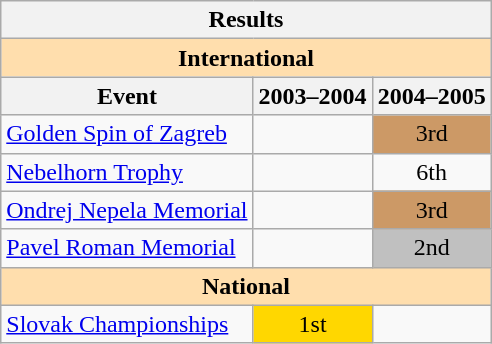<table class="wikitable" style="text-align:center">
<tr>
<th colspan=3 align=center><strong>Results</strong></th>
</tr>
<tr>
<th style="background-color: #ffdead; " colspan=3 align=center><strong>International</strong></th>
</tr>
<tr>
<th>Event</th>
<th>2003–2004</th>
<th>2004–2005</th>
</tr>
<tr>
<td align=left><a href='#'>Golden Spin of Zagreb</a></td>
<td></td>
<td bgcolor=cc9966>3rd</td>
</tr>
<tr>
<td align=left><a href='#'>Nebelhorn Trophy</a></td>
<td></td>
<td>6th</td>
</tr>
<tr>
<td align=left><a href='#'>Ondrej Nepela Memorial</a></td>
<td></td>
<td bgcolor=cc9966>3rd</td>
</tr>
<tr>
<td align=left><a href='#'>Pavel Roman Memorial</a></td>
<td></td>
<td bgcolor=silver>2nd</td>
</tr>
<tr>
<th style="background-color: #ffdead; " colspan=3 align=center><strong>National</strong></th>
</tr>
<tr>
<td align=left><a href='#'>Slovak Championships</a></td>
<td bgcolor=gold>1st</td>
<td></td>
</tr>
</table>
